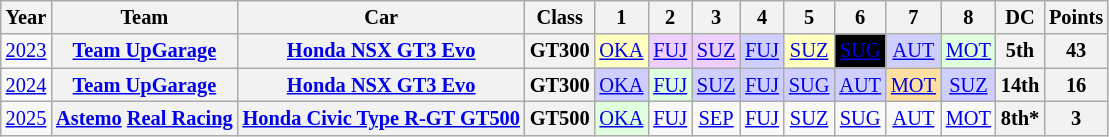<table class="wikitable" style="text-align:center; font-size:85%">
<tr>
<th>Year</th>
<th>Team</th>
<th>Car</th>
<th>Class</th>
<th>1</th>
<th>2</th>
<th>3</th>
<th>4</th>
<th>5</th>
<th>6</th>
<th>7</th>
<th>8</th>
<th>DC</th>
<th>Points</th>
</tr>
<tr>
<td><a href='#'>2023</a></td>
<th nowrap><a href='#'>Team UpGarage</a></th>
<th nowrap><a href='#'>Honda NSX GT3 Evo</a></th>
<th>GT300</th>
<td style="background:#FFFFBF;"><a href='#'>OKA</a><br></td>
<td style="background:#efcfff;"><a href='#'>FUJ</a><br></td>
<td style="background:#efcfff;"><a href='#'>SUZ</a><br></td>
<td style="background:#cfcfff;"><a href='#'>FUJ</a><br></td>
<td style="background:#ffffbf;"><a href='#'>SUZ</a><br></td>
<td style="background-color:#000000;color:white"><a href='#'>SUG</a><br></td>
<td style="background:#cfcfff;"><a href='#'>AUT</a><br></td>
<td style="background:#dfffdf;"><a href='#'>MOT</a><br></td>
<th>5th</th>
<th>43</th>
</tr>
<tr>
<td><a href='#'>2024</a></td>
<th nowrap><a href='#'>Team UpGarage</a></th>
<th nowrap><a href='#'>Honda NSX GT3 Evo</a></th>
<th>GT300</th>
<td style="background:#CFCFFF;"><a href='#'>OKA</a><br></td>
<td style="background:#DFFFDF;"><a href='#'>FUJ</a><br></td>
<td style="background:#CFCFFF;"><a href='#'>SUZ</a><br></td>
<td style="background:#CFCFFF;"><a href='#'>FUJ</a><br></td>
<td style="background:#CFCFFF;"><a href='#'>SUG</a><br></td>
<td style="background:#CFCFFF;"><a href='#'>AUT</a><br></td>
<td style="background:#FFDF9F;"><a href='#'>MOT</a><br></td>
<td style="background:#CFCFFF;"><a href='#'>SUZ</a><br></td>
<th>14th</th>
<th>16</th>
</tr>
<tr>
<td><a href='#'>2025</a></td>
<th nowrap><a href='#'>Astemo</a> <a href='#'>Real Racing</a></th>
<th nowrap><a href='#'>Honda Civic Type R-GT GT500</a></th>
<th>GT500</th>
<td style="background:#DFFFDF;"><a href='#'>OKA</a><br></td>
<td style="background:#;"><a href='#'>FUJ</a><br></td>
<td style="background:#;"><a href='#'>SEP</a><br></td>
<td style="background:#;"><a href='#'>FUJ</a><br></td>
<td style="background:#;"><a href='#'>SUZ</a><br></td>
<td style="background:#;"><a href='#'>SUG</a><br></td>
<td style="background:#;"><a href='#'>AUT</a><br></td>
<td style="background:#;"><a href='#'>MOT</a><br></td>
<th>8th*</th>
<th>3</th>
</tr>
</table>
